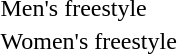<table>
<tr>
<td>Men's freestyle<br></td>
<td></td>
<td></td>
<td></td>
</tr>
<tr>
<td>Women's freestyle<br></td>
<td></td>
<td></td>
<td></td>
</tr>
</table>
